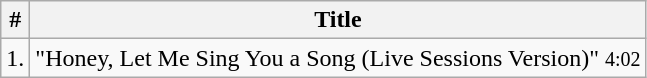<table class="wikitable">
<tr>
<th>#</th>
<th>Title</th>
</tr>
<tr>
<td>1.</td>
<td>"Honey, Let Me Sing You a Song (Live Sessions Version)" <small>4:02</small></td>
</tr>
</table>
